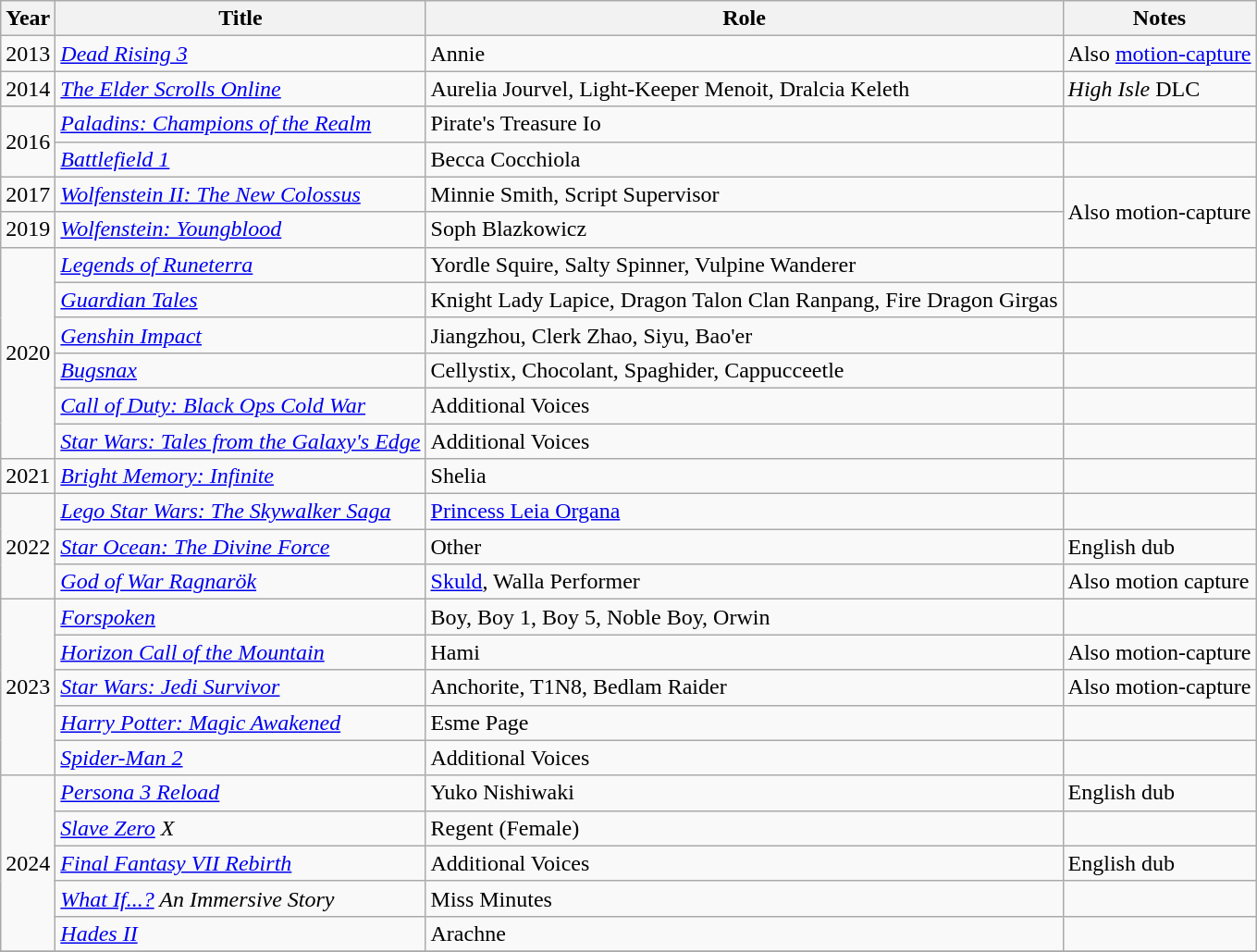<table class="wikitable sortable">
<tr>
<th>Year</th>
<th>Title</th>
<th>Role</th>
<th class="unsortable">Notes</th>
</tr>
<tr>
<td>2013</td>
<td><em><a href='#'>Dead Rising 3</a></em></td>
<td>Annie</td>
<td>Also <a href='#'>motion-capture</a></td>
</tr>
<tr>
<td>2014</td>
<td><em><a href='#'>The Elder Scrolls Online</a></em></td>
<td>Aurelia Jourvel, Light-Keeper Menoit, Dralcia Keleth</td>
<td><em>High Isle</em> DLC</td>
</tr>
<tr>
<td rowspan="2">2016</td>
<td><em><a href='#'>Paladins: Champions of the Realm</a></em></td>
<td>Pirate's Treasure Io</td>
<td></td>
</tr>
<tr>
<td><em><a href='#'>Battlefield 1</a></em></td>
<td>Becca Cocchiola</td>
<td></td>
</tr>
<tr>
<td>2017</td>
<td><em><a href='#'>Wolfenstein II: The New Colossus</a></em></td>
<td>Minnie Smith, Script Supervisor</td>
<td rowspan="2">Also motion-capture</td>
</tr>
<tr>
<td>2019</td>
<td><em><a href='#'>Wolfenstein: Youngblood</a></em></td>
<td>Soph Blazkowicz</td>
</tr>
<tr>
<td rowspan="6">2020</td>
<td><em><a href='#'>Legends of Runeterra</a></em></td>
<td>Yordle Squire, Salty Spinner, Vulpine Wanderer</td>
<td></td>
</tr>
<tr>
<td><em><a href='#'>Guardian Tales</a></em></td>
<td>Knight Lady Lapice, Dragon Talon Clan Ranpang, Fire Dragon Girgas</td>
<td></td>
</tr>
<tr>
<td><em><a href='#'>Genshin Impact</a></em></td>
<td>Jiangzhou, Clerk Zhao, Siyu, Bao'er</td>
<td></td>
</tr>
<tr>
<td><em><a href='#'>Bugsnax</a></em></td>
<td>Cellystix, Chocolant, Spaghider, Cappucceetle</td>
<td></td>
</tr>
<tr>
<td><em><a href='#'>Call of Duty: Black Ops Cold War</a></em></td>
<td>Additional Voices</td>
<td></td>
</tr>
<tr>
<td><em><a href='#'>Star Wars: Tales from the Galaxy's Edge</a></em></td>
<td>Additional Voices</td>
<td></td>
</tr>
<tr>
<td>2021</td>
<td><em><a href='#'>Bright Memory: Infinite</a></em></td>
<td>Shelia</td>
<td></td>
</tr>
<tr>
<td rowspan="3">2022</td>
<td><em><a href='#'>Lego Star Wars: The Skywalker Saga</a></em></td>
<td><a href='#'>Princess Leia Organa</a></td>
<td></td>
</tr>
<tr>
<td><em><a href='#'>Star Ocean: The Divine Force</a></em></td>
<td>Other</td>
<td>English dub</td>
</tr>
<tr>
<td><em><a href='#'>God of War Ragnarök</a></em></td>
<td><a href='#'>Skuld</a>, Walla Performer</td>
<td>Also motion capture</td>
</tr>
<tr>
<td rowspan="5">2023</td>
<td><em><a href='#'>Forspoken</a></em></td>
<td>Boy, Boy 1, Boy 5, Noble Boy, Orwin</td>
<td></td>
</tr>
<tr>
<td><em><a href='#'>Horizon Call of the Mountain</a></em></td>
<td>Hami</td>
<td>Also motion-capture</td>
</tr>
<tr>
<td><em><a href='#'>Star Wars: Jedi Survivor</a></em></td>
<td>Anchorite, T1N8, Bedlam Raider</td>
<td>Also motion-capture</td>
</tr>
<tr>
<td><em><a href='#'>Harry Potter: Magic Awakened</a></em></td>
<td>Esme Page</td>
<td></td>
</tr>
<tr>
<td><em><a href='#'>Spider-Man 2</a></em></td>
<td>Additional Voices</td>
</tr>
<tr>
<td rowspan="5">2024</td>
<td><em><a href='#'>Persona 3 Reload</a></em></td>
<td>Yuko Nishiwaki</td>
<td>English dub</td>
</tr>
<tr>
<td><em><a href='#'>Slave Zero</a> X</em></td>
<td>Regent (Female)</td>
</tr>
<tr>
<td><em><a href='#'>Final Fantasy VII Rebirth</a></em></td>
<td>Additional Voices</td>
<td>English dub</td>
</tr>
<tr>
<td><em><a href='#'>What If...?</a> An Immersive Story</em></td>
<td>Miss Minutes</td>
<td></td>
</tr>
<tr>
<td><em><a href='#'>Hades II</a></em></td>
<td>Arachne</td>
<td></td>
</tr>
<tr>
</tr>
</table>
